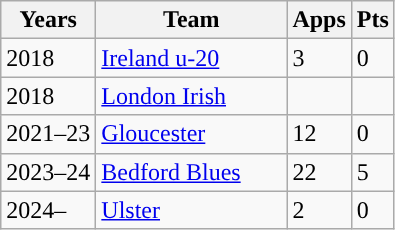<table class="wikitable" style="text-align:left;">
<tr>
<th>Years</th>
<th width=120px>Team</th>
<th>Apps</th>
<th>Pts</th>
</tr>
<tr>
<td>2018</td>
<td><a href='#'>Ireland u-20</a></td>
<td>3</td>
<td>0</td>
</tr>
<tr>
<td>2018</td>
<td><a href='#'>London Irish</a></td>
<td></td>
<td></td>
</tr>
<tr>
<td>2021–23</td>
<td><a href='#'>Gloucester</a></td>
<td>12</td>
<td>0</td>
</tr>
<tr>
<td>2023–24</td>
<td><a href='#'>Bedford Blues</a></td>
<td>22</td>
<td>5</td>
</tr>
<tr>
<td>2024–</td>
<td><a href='#'>Ulster</a></td>
<td>2</td>
<td>0</td>
</tr>
</table>
